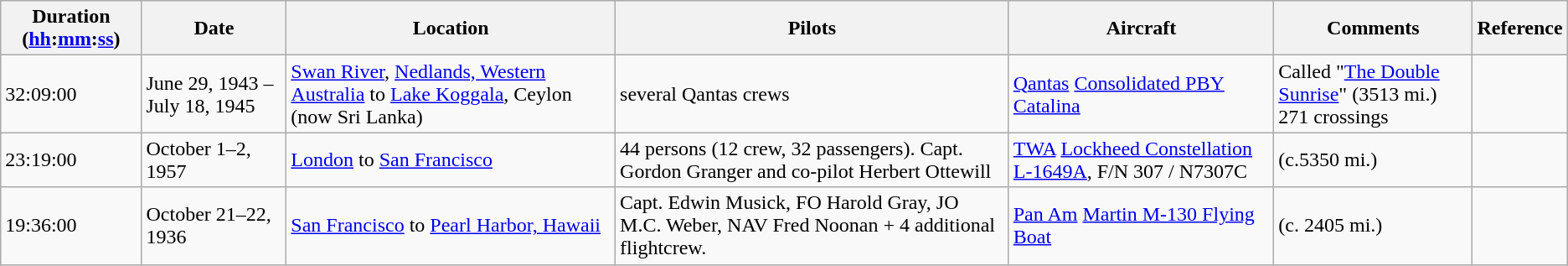<table class="wikitable">
<tr>
<th>Duration (<a href='#'>hh</a>:<a href='#'>mm</a>:<a href='#'>ss</a>)</th>
<th>Date</th>
<th>Location</th>
<th>Pilots</th>
<th>Aircraft</th>
<th>Comments</th>
<th>Reference</th>
</tr>
<tr>
<td>32:09:00</td>
<td>June 29, 1943 – July 18, 1945</td>
<td><a href='#'>Swan River</a>, <a href='#'>Nedlands, Western Australia</a> to <a href='#'>Lake Koggala</a>, Ceylon (now Sri Lanka)</td>
<td>several Qantas crews</td>
<td><a href='#'>Qantas</a> <a href='#'>Consolidated PBY Catalina</a></td>
<td>Called "<a href='#'>The Double Sunrise</a>" (3513 mi.)<br>271 crossings</td>
<td></td>
</tr>
<tr>
<td>23:19:00</td>
<td>October 1–2, 1957</td>
<td><a href='#'>London</a> to <a href='#'>San Francisco</a></td>
<td>44 persons (12 crew, 32 passengers). Capt. Gordon Granger and co-pilot Herbert Ottewill</td>
<td><a href='#'>TWA</a> <a href='#'>Lockheed Constellation L-1649A</a>, F/N 307 / N7307C</td>
<td>(c.5350 mi.)</td>
<td></td>
</tr>
<tr>
<td>19:36:00</td>
<td>October 21–22, 1936</td>
<td><a href='#'>San Francisco</a> to <a href='#'>Pearl Harbor, Hawaii</a></td>
<td>Capt. Edwin Musick, FO Harold Gray, JO M.C. Weber, NAV Fred Noonan + 4 additional flightcrew.</td>
<td><a href='#'>Pan Am</a> <a href='#'>Martin M-130 Flying Boat</a></td>
<td>(c. 2405 mi.)</td>
<td></td>
</tr>
</table>
